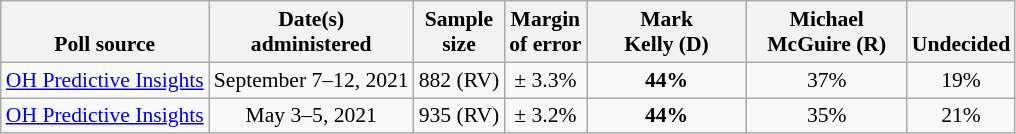<table class="wikitable" style="font-size:90%;text-align:center;">
<tr valign=bottom>
<th>Poll source</th>
<th>Date(s)<br>administered</th>
<th>Sample<br>size</th>
<th>Margin<br>of error</th>
<th style="width:100px;">Mark<br>Kelly (D)</th>
<th style="width:100px;">Michael<br>McGuire (R)</th>
<th>Undecided</th>
</tr>
<tr>
<td style="text-align:left;"><a href='#'>OH Predictive Insights</a></td>
<td>September 7–12, 2021</td>
<td>882 (RV)</td>
<td>± 3.3%</td>
<td><strong>44%</strong></td>
<td>37%</td>
<td>19%</td>
</tr>
<tr>
<td style="text-align:left;"><a href='#'>OH Predictive Insights</a></td>
<td>May 3–5, 2021</td>
<td>935 (RV)</td>
<td>± 3.2%</td>
<td><strong>44%</strong></td>
<td>35%</td>
<td>21%</td>
</tr>
</table>
